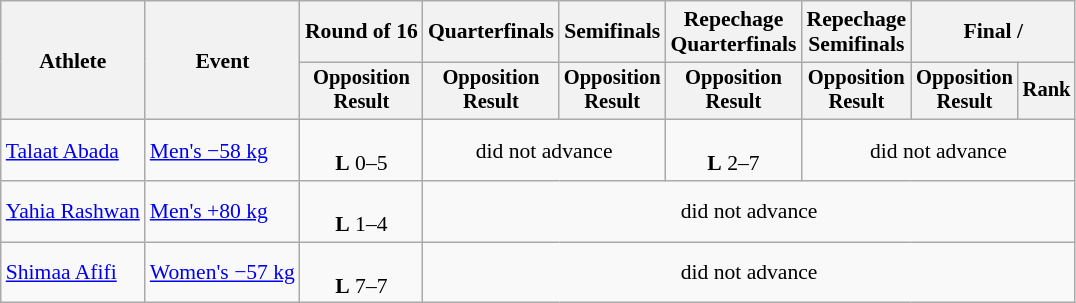<table class=wikitable style=font-size:90%;text-align:center>
<tr>
<th rowspan=2>Athlete</th>
<th rowspan=2>Event</th>
<th>Round of 16</th>
<th>Quarterfinals</th>
<th>Semifinals</th>
<th>Repechage<br>Quarterfinals</th>
<th>Repechage<br>Semifinals</th>
<th colspan=2>Final / </th>
</tr>
<tr style=font-size:95%>
<th>Opposition<br>Result</th>
<th>Opposition<br>Result</th>
<th>Opposition<br>Result</th>
<th>Opposition<br>Result</th>
<th>Opposition<br>Result</th>
<th>Opposition<br>Result</th>
<th>Rank</th>
</tr>
<tr>
<td align=left><a href='#'>Talaat Abada</a></td>
<td align=left><a href='#'>Men's −58 kg</a></td>
<td><br><strong>L</strong> 0–5</td>
<td colspan=2>did not advance</td>
<td><br><strong>L</strong> 2–7</td>
<td colspan=3>did not advance</td>
</tr>
<tr>
<td align=left><a href='#'>Yahia Rashwan</a></td>
<td align=left><a href='#'>Men's +80 kg</a></td>
<td><br><strong>L</strong> 1–4</td>
<td colspan=6>did not advance</td>
</tr>
<tr>
<td align=left><a href='#'>Shimaa Afifi</a></td>
<td align=left><a href='#'>Women's −57 kg</a></td>
<td><br><strong>L</strong> 7–7</td>
<td colspan=6>did not advance</td>
</tr>
</table>
